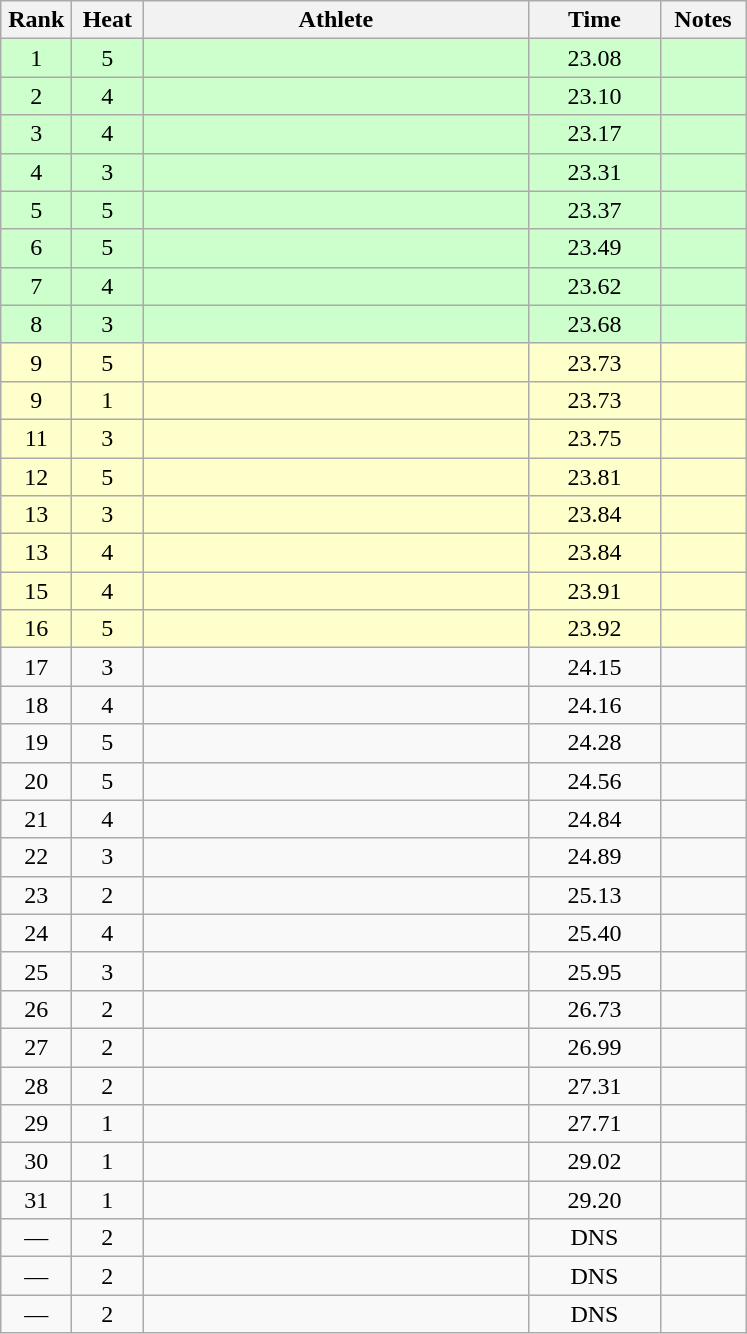<table class="wikitable" style="text-align:center">
<tr>
<th width=40>Rank</th>
<th width=40>Heat</th>
<th width=250>Athlete</th>
<th width=80>Time</th>
<th width=50>Notes</th>
</tr>
<tr bgcolor="ccffcc">
<td>1</td>
<td>5</td>
<td align=left></td>
<td>23.08</td>
<td></td>
</tr>
<tr bgcolor="ccffcc">
<td>2</td>
<td>4</td>
<td align=left></td>
<td>23.10</td>
<td></td>
</tr>
<tr bgcolor="ccffcc">
<td>3</td>
<td>4</td>
<td align=left></td>
<td>23.17</td>
<td></td>
</tr>
<tr bgcolor="ccffcc">
<td>4</td>
<td>3</td>
<td align=left></td>
<td>23.31</td>
<td></td>
</tr>
<tr bgcolor="ccffcc">
<td>5</td>
<td>5</td>
<td align=left></td>
<td>23.37</td>
<td></td>
</tr>
<tr bgcolor="ccffcc">
<td>6</td>
<td>5</td>
<td align=left></td>
<td>23.49</td>
<td></td>
</tr>
<tr bgcolor="ccffcc">
<td>7</td>
<td>4</td>
<td align=left></td>
<td>23.62</td>
<td></td>
</tr>
<tr bgcolor="ccffcc">
<td>8</td>
<td>3</td>
<td align=left></td>
<td>23.68</td>
<td></td>
</tr>
<tr bgcolor="ffffcc">
<td>9</td>
<td>5</td>
<td align=left></td>
<td>23.73</td>
<td></td>
</tr>
<tr bgcolor="ffffcc">
<td>9</td>
<td>1</td>
<td align=left></td>
<td>23.73</td>
<td></td>
</tr>
<tr bgcolor="ffffcc">
<td>11</td>
<td>3</td>
<td align=left></td>
<td>23.75</td>
<td></td>
</tr>
<tr bgcolor="ffffcc">
<td>12</td>
<td>5</td>
<td align=left></td>
<td>23.81</td>
<td></td>
</tr>
<tr bgcolor="ffffcc">
<td>13</td>
<td>3</td>
<td align=left></td>
<td>23.84</td>
<td></td>
</tr>
<tr bgcolor="ffffcc">
<td>13</td>
<td>4</td>
<td align=left></td>
<td>23.84</td>
<td></td>
</tr>
<tr bgcolor="ffffcc">
<td>15</td>
<td>4</td>
<td align=left></td>
<td>23.91</td>
<td></td>
</tr>
<tr bgcolor="ffffcc">
<td>16</td>
<td>5</td>
<td align=left></td>
<td>23.92</td>
<td></td>
</tr>
<tr>
<td>17</td>
<td>3</td>
<td align=left></td>
<td>24.15</td>
<td></td>
</tr>
<tr>
<td>18</td>
<td>4</td>
<td align=left></td>
<td>24.16</td>
<td></td>
</tr>
<tr>
<td>19</td>
<td>5</td>
<td align=left></td>
<td>24.28</td>
<td></td>
</tr>
<tr>
<td>20</td>
<td>5</td>
<td align=left></td>
<td>24.56</td>
<td></td>
</tr>
<tr>
<td>21</td>
<td>4</td>
<td align=left></td>
<td>24.84</td>
<td></td>
</tr>
<tr>
<td>22</td>
<td>3</td>
<td align=left></td>
<td>24.89</td>
<td></td>
</tr>
<tr>
<td>23</td>
<td>2</td>
<td align=left></td>
<td>25.13</td>
<td></td>
</tr>
<tr>
<td>24</td>
<td>4</td>
<td align=left></td>
<td>25.40</td>
<td></td>
</tr>
<tr>
<td>25</td>
<td>3</td>
<td align=left></td>
<td>25.95</td>
<td></td>
</tr>
<tr>
<td>26</td>
<td>2</td>
<td align=left></td>
<td>26.73</td>
<td></td>
</tr>
<tr>
<td>27</td>
<td>2</td>
<td align=left></td>
<td>26.99</td>
<td></td>
</tr>
<tr>
<td>28</td>
<td>2</td>
<td align=left></td>
<td>27.31</td>
<td></td>
</tr>
<tr>
<td>29</td>
<td>1</td>
<td align=left></td>
<td>27.71</td>
<td></td>
</tr>
<tr>
<td>30</td>
<td>1</td>
<td align=left></td>
<td>29.02</td>
<td></td>
</tr>
<tr>
<td>31</td>
<td>1</td>
<td align=left></td>
<td>29.20</td>
<td></td>
</tr>
<tr>
<td>—</td>
<td>2</td>
<td align=left></td>
<td>DNS</td>
<td></td>
</tr>
<tr>
<td>—</td>
<td>2</td>
<td align=left></td>
<td>DNS</td>
<td></td>
</tr>
<tr>
<td>—</td>
<td>2</td>
<td align=left></td>
<td>DNS</td>
<td></td>
</tr>
</table>
